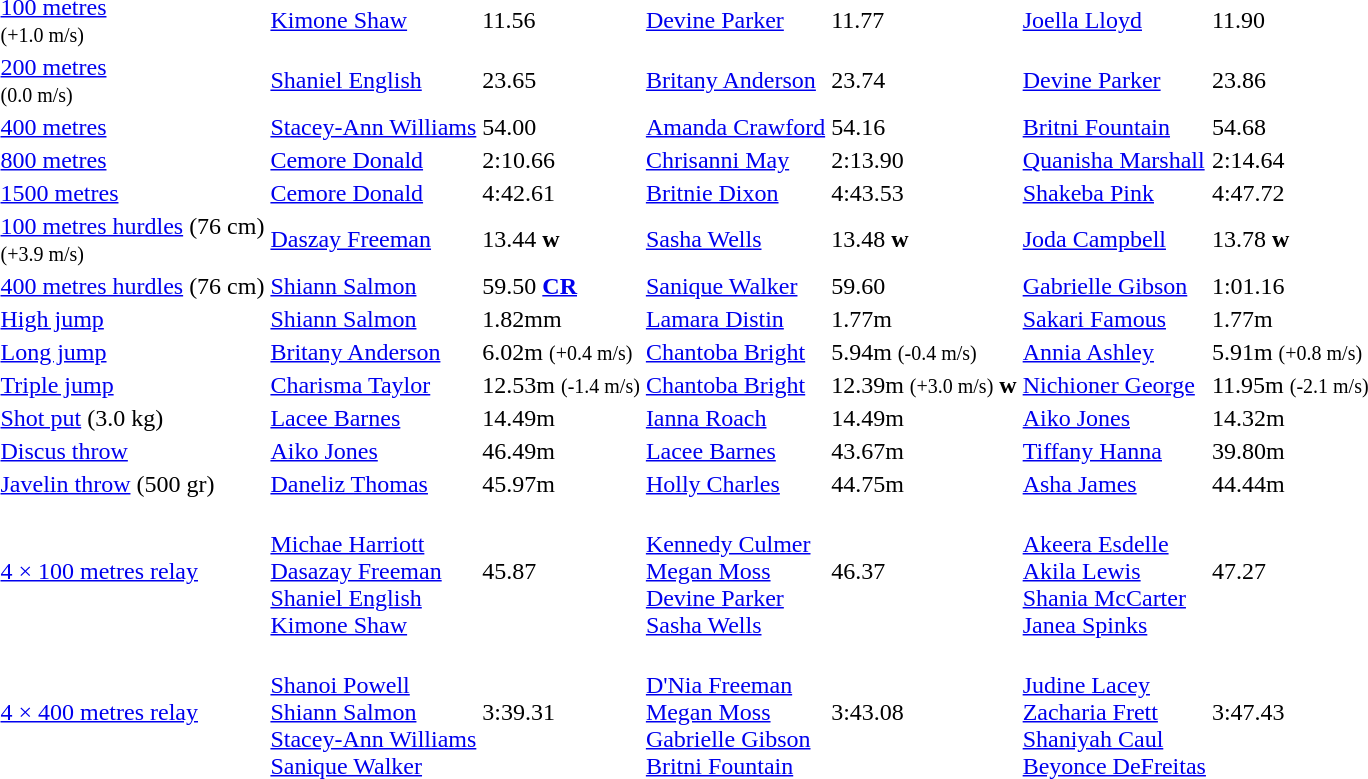<table>
<tr>
<td><a href='#'>100 metres</a> <br> <small>(+1.0 m/s)</small></td>
<td align=left><a href='#'>Kimone Shaw</a> <br> </td>
<td>11.56</td>
<td align=left><a href='#'>Devine Parker</a> <br> </td>
<td>11.77</td>
<td align=left><a href='#'>Joella Lloyd</a> <br> </td>
<td>11.90</td>
</tr>
<tr>
<td><a href='#'>200 metres</a> <br> <small>(0.0 m/s)</small></td>
<td align=left><a href='#'>Shaniel English</a> <br> </td>
<td>23.65</td>
<td align=left><a href='#'>Britany Anderson</a> <br> </td>
<td>23.74</td>
<td align=left><a href='#'>Devine Parker</a> <br> </td>
<td>23.86</td>
</tr>
<tr>
<td><a href='#'>400 metres</a></td>
<td align=left><a href='#'>Stacey-Ann Williams</a> <br> </td>
<td>54.00</td>
<td align=left><a href='#'>Amanda Crawford</a> <br> </td>
<td>54.16</td>
<td align=left><a href='#'>Britni Fountain</a> <br> </td>
<td>54.68</td>
</tr>
<tr>
<td><a href='#'>800 metres</a></td>
<td align=left><a href='#'>Cemore Donald</a> <br> </td>
<td>2:10.66</td>
<td align=left><a href='#'>Chrisanni May</a> <br> </td>
<td>2:13.90</td>
<td align=left><a href='#'>Quanisha Marshall</a> <br> </td>
<td>2:14.64</td>
</tr>
<tr>
<td><a href='#'>1500 metres</a></td>
<td align=left><a href='#'>Cemore Donald</a> <br> </td>
<td>4:42.61</td>
<td align=left><a href='#'>Britnie Dixon</a> <br> </td>
<td>4:43.53</td>
<td align=left><a href='#'>Shakeba Pink</a> <br> </td>
<td>4:47.72</td>
</tr>
<tr>
<td><a href='#'>100 metres hurdles</a> (76 cm) <br> <small>(+3.9 m/s)</small></td>
<td align=left><a href='#'>Daszay Freeman</a> <br> </td>
<td>13.44 <strong>w</strong></td>
<td align=left><a href='#'>Sasha Wells</a> <br> </td>
<td>13.48 <strong>w</strong></td>
<td align=left><a href='#'>Joda Campbell</a> <br> </td>
<td>13.78 <strong>w</strong></td>
</tr>
<tr>
<td><a href='#'>400 metres hurdles</a> (76 cm)</td>
<td align=left><a href='#'>Shiann Salmon</a> <br> </td>
<td>59.50 <strong><a href='#'>CR</a></strong></td>
<td align=left><a href='#'>Sanique Walker</a> <br> </td>
<td>59.60</td>
<td align=left><a href='#'>Gabrielle Gibson</a> <br> </td>
<td>1:01.16</td>
</tr>
<tr>
<td><a href='#'>High jump</a></td>
<td align=left><a href='#'>Shiann Salmon</a> <br> </td>
<td>1.82mm</td>
<td align=left><a href='#'>Lamara Distin</a> <br> </td>
<td>1.77m</td>
<td align=left><a href='#'>Sakari Famous</a> <br> </td>
<td>1.77m</td>
</tr>
<tr>
<td><a href='#'>Long jump</a></td>
<td align=left><a href='#'>Britany Anderson</a> <br> </td>
<td>6.02m <small>(+0.4 m/s)</small></td>
<td align=left><a href='#'>Chantoba Bright</a> <br> </td>
<td>5.94m <small>(-0.4 m/s)</small></td>
<td align=left><a href='#'>Annia Ashley</a> <br> </td>
<td>5.91m <small>(+0.8 m/s)</small></td>
</tr>
<tr>
<td><a href='#'>Triple jump</a></td>
<td align=left><a href='#'>Charisma Taylor</a> <br> </td>
<td>12.53m <small>(-1.4 m/s)</small></td>
<td align=left><a href='#'>Chantoba Bright</a> <br> </td>
<td>12.39m <small>(+3.0 m/s)</small> <strong>w</strong></td>
<td align=left><a href='#'>Nichioner George</a> <br> </td>
<td>11.95m <small>(-2.1 m/s)</small></td>
</tr>
<tr>
<td><a href='#'>Shot put</a> (3.0 kg)</td>
<td align=left><a href='#'>Lacee Barnes</a> <br> </td>
<td>14.49m</td>
<td align=left><a href='#'>Ianna Roach</a> <br> </td>
<td>14.49m</td>
<td align=left><a href='#'>Aiko Jones</a> <br> </td>
<td>14.32m</td>
</tr>
<tr>
<td><a href='#'>Discus throw</a></td>
<td align=left><a href='#'>Aiko Jones</a> <br> </td>
<td>46.49m</td>
<td align=left><a href='#'>Lacee Barnes</a> <br> </td>
<td>43.67m</td>
<td align=left><a href='#'>Tiffany Hanna</a> <br> </td>
<td>39.80m</td>
</tr>
<tr>
<td><a href='#'>Javelin throw</a> (500 gr)</td>
<td align=left><a href='#'>Daneliz Thomas</a> <br> </td>
<td>45.97m</td>
<td align=left><a href='#'>Holly Charles</a> <br> </td>
<td>44.75m</td>
<td align=left><a href='#'>Asha James</a> <br> </td>
<td>44.44m</td>
</tr>
<tr>
<td><a href='#'>4 × 100 metres relay</a></td>
<td align=left> <br> <a href='#'>Michae Harriott</a> <br> <a href='#'>Dasazay Freeman</a> <br> <a href='#'>Shaniel English</a> <br> <a href='#'>Kimone Shaw</a></td>
<td>45.87</td>
<td align=left> <br> <a href='#'>Kennedy Culmer</a> <br> <a href='#'>Megan Moss</a> <br> <a href='#'>Devine Parker</a> <br> <a href='#'>Sasha Wells</a></td>
<td>46.37</td>
<td align=left> <br> <a href='#'>Akeera Esdelle</a> <br> <a href='#'>Akila Lewis</a> <br> <a href='#'>Shania McCarter</a> <br> <a href='#'>Janea Spinks</a></td>
<td>47.27</td>
</tr>
<tr>
<td><a href='#'>4 × 400 metres relay</a></td>
<td align=left> <br> <a href='#'>Shanoi Powell</a> <br> <a href='#'>Shiann Salmon</a> <br> <a href='#'>Stacey-Ann Williams</a> <br> <a href='#'>Sanique Walker</a></td>
<td>3:39.31</td>
<td align=left> <br> <a href='#'>D'Nia Freeman</a> <br> <a href='#'>Megan Moss</a> <br> <a href='#'>Gabrielle Gibson</a> <br> <a href='#'>Britni Fountain</a></td>
<td>3:43.08</td>
<td align=left> <br> <a href='#'>Judine Lacey</a> <br> <a href='#'>Zacharia Frett</a> <br> <a href='#'>Shaniyah Caul</a> <br> <a href='#'>Beyonce DeFreitas</a></td>
<td>3:47.43</td>
</tr>
</table>
